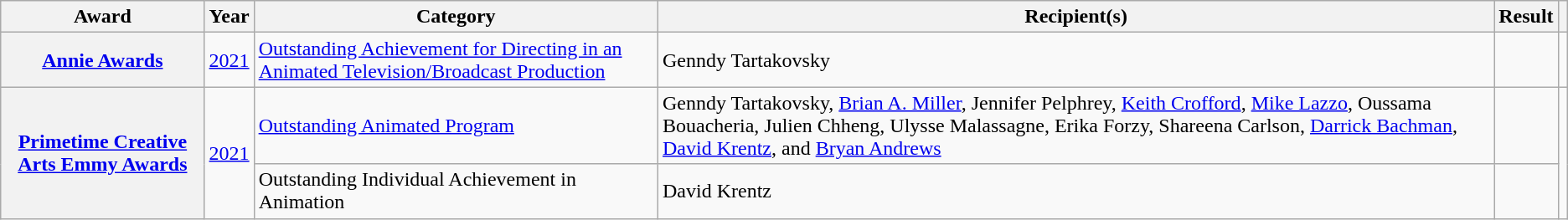<table class="wikitable sortable plainrowheaders col6center">
<tr>
<th scope="col">Award</th>
<th scope="col">Year</th>
<th scope="col">Category</th>
<th scope="col">Recipient(s)</th>
<th scope="col">Result</th>
<th scope="col" class="unsortable"></th>
</tr>
<tr>
<th scope="row"><a href='#'>Annie Awards</a></th>
<td><a href='#'>2021</a></td>
<td><a href='#'>Outstanding Achievement for Directing in an Animated Television/Broadcast Production</a></td>
<td>Genndy Tartakovsky </td>
<td></td>
<td></td>
</tr>
<tr>
<th scope="row" rowspan="2"><a href='#'>Primetime Creative Arts Emmy Awards</a></th>
<td rowspan="2"><a href='#'>2021</a></td>
<td><a href='#'>Outstanding Animated Program</a></td>
<td>Genndy Tartakovsky, <a href='#'>Brian A. Miller</a>, Jennifer Pelphrey, <a href='#'>Keith Crofford</a>, <a href='#'>Mike Lazzo</a>, Oussama Bouacheria, Julien Chheng, Ulysse Malassagne, Erika Forzy, Shareena Carlson, <a href='#'>Darrick Bachman</a>, <a href='#'>David Krentz</a>, and <a href='#'>Bryan Andrews</a> </td>
<td></td>
<td style="text-align:center;" rowspan="2"></td>
</tr>
<tr>
<td>Outstanding Individual Achievement in Animation</td>
<td>David Krentz </td>
<td></td>
</tr>
</table>
